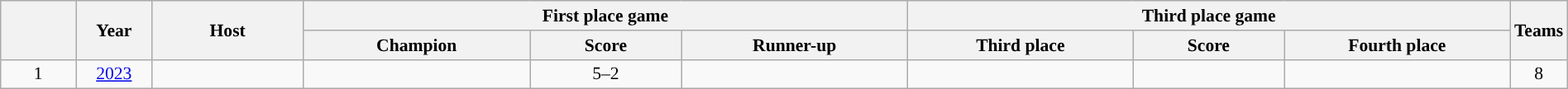<table class="wikitable" style="font-size:90%; text-align:center; width:100%;">
<tr>
<th rowspan="2" style="width:5%;"></th>
<th rowspan="2" style="width:5%;">Year</th>
<th rowspan="2" style="width:10%;">Host</th>
<th colspan="3">First place game</th>
<th colspan="3">Third place game</th>
<th rowspan="2" style="width:5%;">Teams</th>
</tr>
<tr>
<th style="width:15%;"> Champion</th>
<th style="width:10%;">Score</th>
<th style="width:15%;"> Runner-up</th>
<th style="width:15%;"> Third place</th>
<th style="width:10%;">Score</th>
<th style="width:15%;"> Fourth place</th>
</tr>
<tr>
<td>1</td>
<td><a href='#'>2023</a></td>
<td style="text-align:left"></td>
<td></td>
<td>5–2</td>
<td></td>
<td></td>
<td></td>
<td></td>
<td>8</td>
</tr>
</table>
